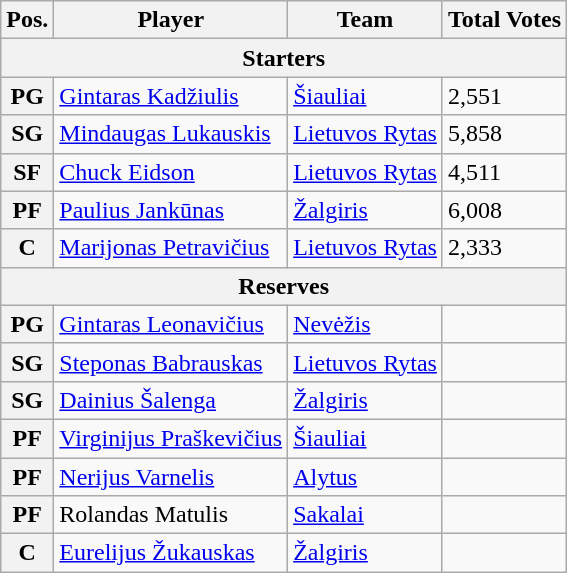<table class="wikitable">
<tr>
<th>Pos.</th>
<th>Player</th>
<th>Team</th>
<th>Total Votes</th>
</tr>
<tr>
<th colspan="4">Starters</th>
</tr>
<tr>
<th>PG</th>
<td> <a href='#'>Gintaras Kadžiulis</a></td>
<td><a href='#'>Šiauliai</a></td>
<td>2,551</td>
</tr>
<tr>
<th>SG</th>
<td> <a href='#'>Mindaugas Lukauskis</a></td>
<td><a href='#'>Lietuvos Rytas</a></td>
<td>5,858</td>
</tr>
<tr>
<th>SF</th>
<td> <a href='#'>Chuck Eidson</a></td>
<td><a href='#'>Lietuvos Rytas</a></td>
<td>4,511</td>
</tr>
<tr>
<th>PF</th>
<td> <a href='#'>Paulius Jankūnas</a></td>
<td><a href='#'>Žalgiris</a></td>
<td>6,008</td>
</tr>
<tr>
<th>C</th>
<td> <a href='#'>Marijonas Petravičius</a></td>
<td><a href='#'>Lietuvos Rytas</a></td>
<td>2,333</td>
</tr>
<tr>
<th colspan="4">Reserves</th>
</tr>
<tr>
<th>PG</th>
<td> <a href='#'>Gintaras Leonavičius</a></td>
<td><a href='#'>Nevėžis</a></td>
<td></td>
</tr>
<tr>
<th>SG</th>
<td> <a href='#'>Steponas Babrauskas</a></td>
<td><a href='#'>Lietuvos Rytas</a></td>
<td></td>
</tr>
<tr>
<th>SG</th>
<td> <a href='#'>Dainius Šalenga</a></td>
<td><a href='#'>Žalgiris</a></td>
<td></td>
</tr>
<tr>
<th>PF</th>
<td> <a href='#'>Virginijus Praškevičius</a></td>
<td><a href='#'>Šiauliai</a></td>
<td></td>
</tr>
<tr>
<th>PF</th>
<td> <a href='#'>Nerijus Varnelis</a></td>
<td><a href='#'>Alytus</a></td>
<td></td>
</tr>
<tr>
<th>PF</th>
<td> Rolandas Matulis</td>
<td><a href='#'>Sakalai</a></td>
<td></td>
</tr>
<tr>
<th>C</th>
<td> <a href='#'>Eurelijus Žukauskas</a></td>
<td><a href='#'>Žalgiris</a></td>
<td></td>
</tr>
</table>
